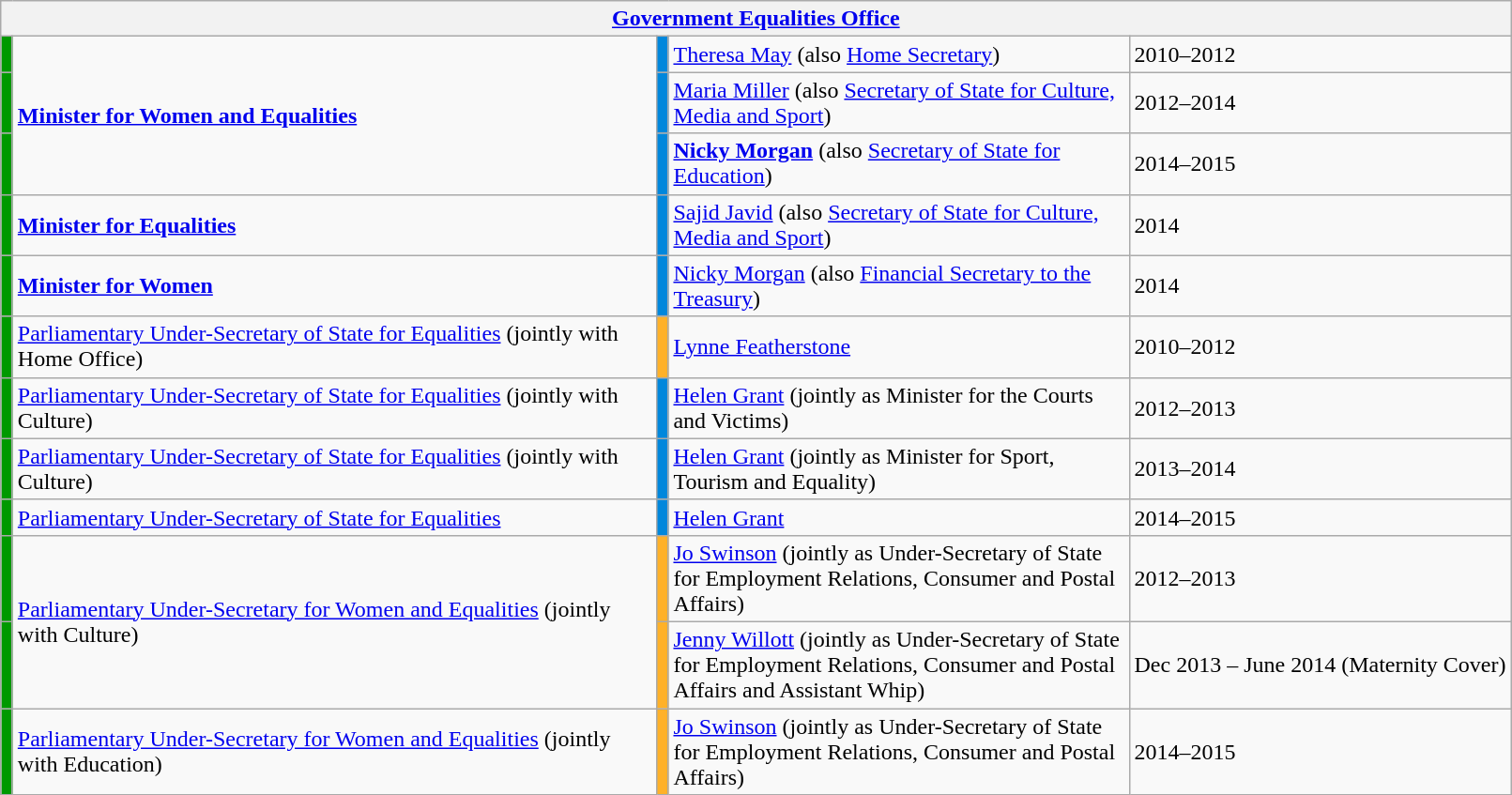<table class="wikitable">
<tr>
<th colspan=5><a href='#'>Government Equalities Office</a></th>
</tr>
<tr>
<td style="width:1px;; background:#090;"></td>
<td style="width:450px;" rowspan="3"><strong><a href='#'>Minister for Women and Equalities</a></strong></td>
<td style="width:1px;; background:#0087dc;"></td>
<td width=320><a href='#'>Theresa May</a> (also <a href='#'>Home Secretary</a>)</td>
<td>2010–2012</td>
</tr>
<tr>
<td style="width:1px;; background:#090;"></td>
<td style="width:1px;; background:#0087dc;"></td>
<td><a href='#'>Maria Miller</a> (also <a href='#'>Secretary of State for Culture, Media and Sport</a>)</td>
<td>2012–2014</td>
</tr>
<tr>
<td style="width:1px;; background:#090;"></td>
<td style="width:1px;; background:#0087dc;"></td>
<td><strong><a href='#'>Nicky Morgan</a></strong> (also <a href='#'>Secretary of State for Education</a>)</td>
<td>2014–2015</td>
</tr>
<tr>
<td style="width:1px;; background:#090;"></td>
<td style="width:450px;"><strong><a href='#'>Minister for Equalities</a></strong></td>
<td style="width:1px;; background:#0087dc;"></td>
<td width=320><a href='#'>Sajid Javid</a> (also <a href='#'>Secretary of State for Culture, Media and Sport</a>)</td>
<td>2014</td>
</tr>
<tr>
<td style="width:1px;; background:#090;"></td>
<td style="width:450px;"><strong><a href='#'>Minister for Women</a></strong></td>
<td style="width:1px;; background:#0087dc;"></td>
<td width=320><a href='#'>Nicky Morgan</a> (also <a href='#'>Financial Secretary to the Treasury</a>)</td>
<td>2014</td>
</tr>
<tr>
<td style="width:1px;; background:#090;"></td>
<td style="width:450px;"><a href='#'>Parliamentary Under-Secretary of State for Equalities</a> (jointly with Home Office)</td>
<td style="width:1px;; background:#FFB128;"></td>
<td><a href='#'>Lynne Featherstone</a></td>
<td>2010–2012</td>
</tr>
<tr>
<td style="width:1px;; background:#090;"></td>
<td style="width:450px;"><a href='#'>Parliamentary Under-Secretary of State for Equalities</a> (jointly with Culture)</td>
<td style="width:1px;; background:#0087dc;"></td>
<td><a href='#'>Helen Grant</a> (jointly as Minister for the Courts and Victims)</td>
<td>2012–2013</td>
</tr>
<tr>
<td style="width:1px;; background:#090;"></td>
<td style="width:450px;"><a href='#'>Parliamentary Under-Secretary of State for Equalities</a> (jointly with Culture)</td>
<td style="width:1px;; background:#0087dc;"></td>
<td><a href='#'>Helen Grant</a> (jointly as Minister for Sport, Tourism and Equality)</td>
<td>2013–2014</td>
</tr>
<tr>
<td style="width:1px;; background:#090;"></td>
<td style="width:450px;"><a href='#'>Parliamentary Under-Secretary of State for Equalities</a></td>
<td style="width:1px;; background:#0087dc;"></td>
<td><a href='#'>Helen Grant</a></td>
<td>2014–2015</td>
</tr>
<tr>
<td style="width:1px;; background:#090;"></td>
<td style="width:450px;" rowspan="2"><a href='#'>Parliamentary Under-Secretary for Women and Equalities</a> (jointly with Culture)</td>
<td style="width:1px;; background:#FFB128;"></td>
<td><a href='#'>Jo Swinson</a> (jointly as Under-Secretary of State for Employment Relations, Consumer and Postal Affairs)</td>
<td>2012–2013</td>
</tr>
<tr>
<td style="width:1px;; background:#090;"></td>
<td style="width:1px;; background:#FFB128;"></td>
<td><a href='#'>Jenny Willott</a> (jointly as Under-Secretary of State for Employment Relations, Consumer and Postal Affairs and Assistant Whip)</td>
<td>Dec 2013 – June 2014 (Maternity Cover)</td>
</tr>
<tr>
<td style="width:1px;; background:#090;"></td>
<td style="width:450px;"><a href='#'>Parliamentary Under-Secretary for Women and Equalities</a> (jointly with Education)</td>
<td style="width:1px;; background:#FFB128;"></td>
<td><a href='#'>Jo Swinson</a> (jointly as Under-Secretary of State for Employment Relations, Consumer and Postal Affairs)</td>
<td>2014–2015</td>
</tr>
</table>
